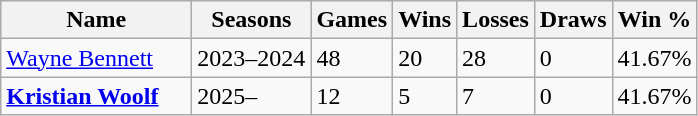<table class="wikitable" style="text-align:left;">
<tr>
<th width="120">Name</th>
<th>Seasons</th>
<th>Games</th>
<th>Wins</th>
<th>Losses</th>
<th>Draws</th>
<th>Win %</th>
</tr>
<tr>
<td><a href='#'>Wayne Bennett</a></td>
<td>2023–2024</td>
<td>48</td>
<td>20</td>
<td>28</td>
<td>0</td>
<td>41.67%</td>
</tr>
<tr>
<td style="text-align:left;"><strong><a href='#'>Kristian Woolf</a></strong></td>
<td>2025–</td>
<td>12</td>
<td>5</td>
<td>7</td>
<td>0</td>
<td>41.67%</td>
</tr>
</table>
